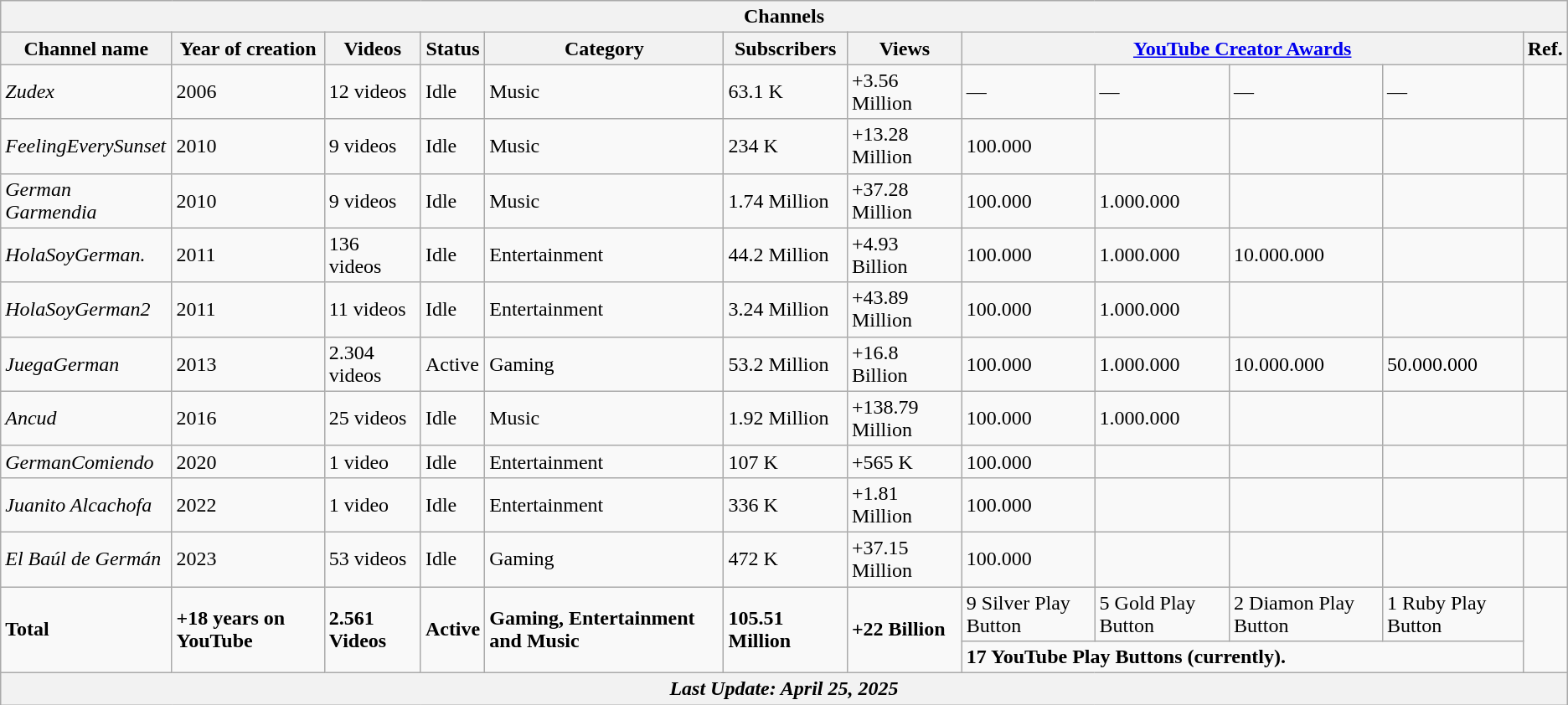<table class="wikitable">
<tr>
<th colspan="12">Channels</th>
</tr>
<tr>
<th>Channel name</th>
<th>Year of creation</th>
<th>Videos</th>
<th>Status</th>
<th>Category</th>
<th>Subscribers</th>
<th>Views</th>
<th colspan="4"><a href='#'>YouTube Creator Awards</a></th>
<th>Ref.</th>
</tr>
<tr>
<td><em>Zudex</em></td>
<td>2006</td>
<td>12 videos</td>
<td>Idle</td>
<td>Music</td>
<td>63.1 K</td>
<td>+3.56 Million</td>
<td>—</td>
<td>—</td>
<td>—</td>
<td>—</td>
<td></td>
</tr>
<tr>
<td><em>FeelingEverySunset</em></td>
<td>2010</td>
<td>9 videos</td>
<td>Idle</td>
<td>Music</td>
<td>234 K</td>
<td>+13.28 Million</td>
<td><em></em>100.000</td>
<td></td>
<td></td>
<td></td>
<td></td>
</tr>
<tr>
<td><em>German Garmendia</em></td>
<td>2010</td>
<td>9 videos</td>
<td>Idle</td>
<td>Music</td>
<td>1.74 Million</td>
<td>+37.28 Million</td>
<td><em></em>100.000</td>
<td><strong></strong>1.000.000</td>
<td></td>
<td></td>
<td></td>
</tr>
<tr>
<td><em>HolaSoyGerman.</em></td>
<td>2011</td>
<td>136 videos</td>
<td>Idle</td>
<td>Entertainment</td>
<td>44.2 Million</td>
<td>+4.93 Billion</td>
<td><em></em>100.000</td>
<td><strong></strong>1.000.000</td>
<td><em></em>10.000.000</td>
<td></td>
<td></td>
</tr>
<tr>
<td><em>HolaSoyGerman2</em></td>
<td>2011</td>
<td>11 videos</td>
<td>Idle</td>
<td>Entertainment</td>
<td>3.24 Million</td>
<td>+43.89 Million</td>
<td><em></em>100.000</td>
<td><strong></strong>1.000.000</td>
<td></td>
<td></td>
<td></td>
</tr>
<tr>
<td><em>JuegaGerman</em></td>
<td>2013</td>
<td>2.304 videos</td>
<td>Active</td>
<td>Gaming</td>
<td>53.2 Million</td>
<td>+16.8 Billion</td>
<td><em></em>100.000</td>
<td><strong></strong>1.000.000</td>
<td><em></em>10.000.000</td>
<td><em></em>50.000.000</td>
<td></td>
</tr>
<tr>
<td><em>Ancud</em></td>
<td>2016</td>
<td>25 videos</td>
<td>Idle</td>
<td>Music</td>
<td>1.92 Million</td>
<td>+138.79 Million</td>
<td><em></em> 100.000</td>
<td><strong></strong> 1.000.000</td>
<td></td>
<td></td>
<td></td>
</tr>
<tr>
<td><em>GermanComiendo</em></td>
<td>2020</td>
<td>1 video</td>
<td>Idle</td>
<td>Entertainment</td>
<td>107 K</td>
<td>+565 K</td>
<td><em></em> 100.000</td>
<td></td>
<td></td>
<td></td>
<td></td>
</tr>
<tr>
<td><em>Juanito Alcachofa</em></td>
<td>2022</td>
<td>1 video</td>
<td>Idle</td>
<td>Entertainment</td>
<td>336 K</td>
<td>+1.81 Million</td>
<td><em><u></u></em>100.000</td>
<td></td>
<td></td>
<td></td>
<td></td>
</tr>
<tr>
<td><em>El Baúl de Germán</em></td>
<td>2023</td>
<td>53 videos</td>
<td>Idle</td>
<td>Gaming</td>
<td>472 K</td>
<td>+37.15 Million</td>
<td><em></em> 100.000</td>
<td></td>
<td></td>
<td></td>
<td></td>
</tr>
<tr>
<td rowspan="2"><strong>Total</strong></td>
<td rowspan="2"><strong>+18 years on YouTube</strong></td>
<td rowspan="2"><strong>2.561</strong> <strong>Videos</strong></td>
<td rowspan="2"><strong>Active</strong></td>
<td rowspan="2"><strong>Gaming, Entertainment and Music</strong></td>
<td rowspan="2"><strong>105.51 Million</strong></td>
<td rowspan="2"><strong>+22 Billion</strong></td>
<td>9 Silver Play Button</td>
<td>5 Gold Play Button</td>
<td>2 Diamon Play Button</td>
<td>1 Ruby Play Button</td>
<td rowspan="2"></td>
</tr>
<tr>
<td colspan="4"><strong>17 YouTube Play Buttons (currently).</strong></td>
</tr>
<tr>
<th colspan="12"><em>Last Update: April 25, 2025</em></th>
</tr>
</table>
